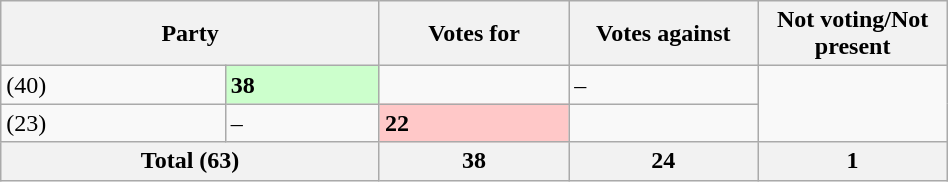<table class="wikitable" style="width:50%;">
<tr>
<th colspan="2">Party</th>
<th style="width:20%;">Votes for</th>
<th style="width:20%;">Votes against</th>
<th style="width:20%;">Not voting/Not present</th>
</tr>
<tr>
<td> (40)</td>
<td style="background-color:#cfc;"><strong>38</strong></td>
<td></td>
<td>–</td>
</tr>
<tr>
<td> (23)</td>
<td>–</td>
<td style="background-color:#ffc8c8;"><strong>22</strong></td>
<td></td>
</tr>
<tr>
<th colspan="2">Total (63)</th>
<th>38</th>
<th>24</th>
<th>1</th>
</tr>
</table>
